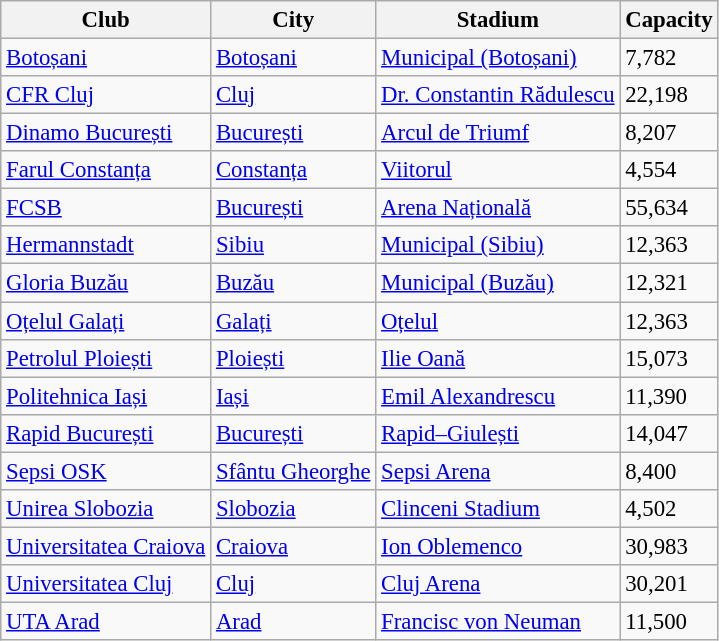<table class="wikitable sortable" style="font-size:95%">
<tr>
<th>Club</th>
<th>City</th>
<th>Stadium</th>
<th>Capacity</th>
</tr>
<tr>
<td><a href='#'>Botoșani</a></td>
<td><a href='#'>Botoșani</a></td>
<td><a href='#'>Municipal (Botoșani)</a></td>
<td>7,782</td>
</tr>
<tr>
<td><a href='#'>CFR Cluj</a></td>
<td><a href='#'>Cluj</a></td>
<td><a href='#'>Dr. Constantin Rădulescu</a></td>
<td>22,198</td>
</tr>
<tr>
<td><a href='#'>Dinamo București</a></td>
<td><a href='#'>București</a></td>
<td><a href='#'>Arcul de Triumf</a></td>
<td>8,207</td>
</tr>
<tr>
<td><a href='#'>Farul Constanța</a></td>
<td><a href='#'>Constanța</a></td>
<td><a href='#'>Viitorul</a></td>
<td>4,554</td>
</tr>
<tr>
<td><a href='#'>FCSB</a></td>
<td><a href='#'>București</a></td>
<td><a href='#'>Arena Națională</a></td>
<td>55,634</td>
</tr>
<tr>
<td><a href='#'>Hermannstadt</a></td>
<td><a href='#'>Sibiu</a></td>
<td><a href='#'>Municipal (Sibiu)</a></td>
<td>12,363</td>
</tr>
<tr>
<td><a href='#'>Gloria Buzău</a></td>
<td><a href='#'>Buzău</a></td>
<td><a href='#'>Municipal (Buzău)</a></td>
<td>12,321</td>
</tr>
<tr>
<td><a href='#'>Oțelul Galați</a></td>
<td><a href='#'>Galați</a></td>
<td><a href='#'>Oțelul</a></td>
<td>12,363</td>
</tr>
<tr>
<td><a href='#'>Petrolul Ploiești</a></td>
<td><a href='#'>Ploiești</a></td>
<td><a href='#'>Ilie Oană</a></td>
<td>15,073</td>
</tr>
<tr>
<td><a href='#'>Politehnica Iași</a></td>
<td><a href='#'>Iași</a></td>
<td><a href='#'>Emil Alexandrescu</a></td>
<td>11,390</td>
</tr>
<tr>
<td><a href='#'>Rapid București</a></td>
<td><a href='#'>București</a></td>
<td><a href='#'>Rapid–Giulești</a></td>
<td>14,047</td>
</tr>
<tr>
<td><a href='#'>Sepsi OSK</a></td>
<td><a href='#'>Sfântu Gheorghe</a></td>
<td><a href='#'>Sepsi Arena</a></td>
<td>8,400</td>
</tr>
<tr>
<td><a href='#'>Unirea Slobozia</a></td>
<td><a href='#'>Slobozia</a></td>
<td><a href='#'>Clinceni Stadium</a></td>
<td>4,502</td>
</tr>
<tr>
<td><a href='#'>Universitatea Craiova</a></td>
<td><a href='#'>Craiova</a></td>
<td><a href='#'>Ion Oblemenco</a></td>
<td>30,983</td>
</tr>
<tr>
<td><a href='#'>Universitatea Cluj</a></td>
<td><a href='#'>Cluj</a></td>
<td><a href='#'>Cluj Arena</a></td>
<td>30,201</td>
</tr>
<tr>
<td><a href='#'>UTA Arad</a></td>
<td><a href='#'>Arad</a></td>
<td><a href='#'>Francisc von Neuman</a></td>
<td>11,500</td>
</tr>
</table>
